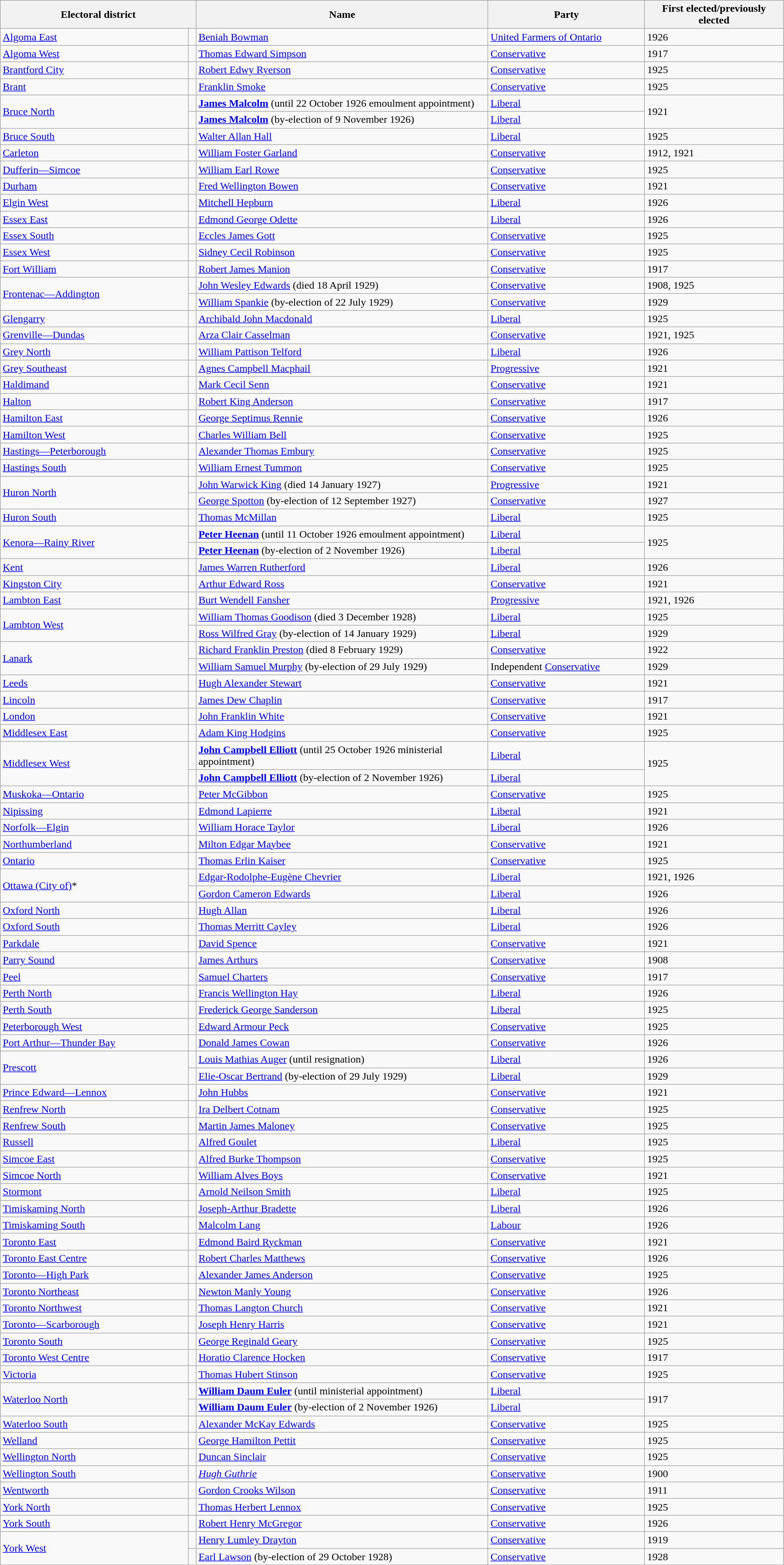<table class="wikitable" width=95%>
<tr>
<th colspan=2 width=25%>Electoral district</th>
<th>Name</th>
<th width=20%>Party</th>
<th>First elected/previously elected</th>
</tr>
<tr>
<td width=24%><a href='#'>Algoma East</a></td>
<td></td>
<td><a href='#'>Beniah Bowman</a></td>
<td><a href='#'>United Farmers of Ontario</a></td>
<td>1926</td>
</tr>
<tr>
<td><a href='#'>Algoma West</a></td>
<td></td>
<td><a href='#'>Thomas Edward Simpson</a></td>
<td><a href='#'>Conservative</a></td>
<td>1917</td>
</tr>
<tr>
<td><a href='#'>Brantford City</a></td>
<td></td>
<td><a href='#'>Robert Edwy Ryerson</a></td>
<td><a href='#'>Conservative</a></td>
<td>1925</td>
</tr>
<tr>
<td><a href='#'>Brant</a></td>
<td></td>
<td><a href='#'>Franklin Smoke</a></td>
<td><a href='#'>Conservative</a></td>
<td>1925</td>
</tr>
<tr>
<td rowspan=2><a href='#'>Bruce North</a></td>
<td></td>
<td><strong><a href='#'>James Malcolm</a></strong> (until 22 October 1926 emoulment appointment)</td>
<td><a href='#'>Liberal</a></td>
<td rowspan=2>1921</td>
</tr>
<tr>
<td></td>
<td><strong><a href='#'>James Malcolm</a></strong> (by-election of 9 November 1926)</td>
<td><a href='#'>Liberal</a></td>
</tr>
<tr>
<td><a href='#'>Bruce South</a></td>
<td></td>
<td><a href='#'>Walter Allan Hall</a></td>
<td><a href='#'>Liberal</a></td>
<td>1925</td>
</tr>
<tr>
<td><a href='#'>Carleton</a></td>
<td></td>
<td><a href='#'>William Foster Garland</a></td>
<td><a href='#'>Conservative</a></td>
<td>1912, 1921</td>
</tr>
<tr>
<td><a href='#'>Dufferin—Simcoe</a></td>
<td></td>
<td><a href='#'>William Earl Rowe</a></td>
<td><a href='#'>Conservative</a></td>
<td>1925</td>
</tr>
<tr>
<td><a href='#'>Durham</a></td>
<td></td>
<td><a href='#'>Fred Wellington Bowen</a></td>
<td><a href='#'>Conservative</a></td>
<td>1921</td>
</tr>
<tr>
<td><a href='#'>Elgin West</a></td>
<td></td>
<td><a href='#'>Mitchell Hepburn</a></td>
<td><a href='#'>Liberal</a></td>
<td>1926</td>
</tr>
<tr>
<td><a href='#'>Essex East</a></td>
<td></td>
<td><a href='#'>Edmond George Odette</a></td>
<td><a href='#'>Liberal</a></td>
<td>1926</td>
</tr>
<tr>
<td><a href='#'>Essex South</a></td>
<td></td>
<td><a href='#'>Eccles James Gott</a></td>
<td><a href='#'>Conservative</a></td>
<td>1925</td>
</tr>
<tr>
<td><a href='#'>Essex West</a></td>
<td></td>
<td><a href='#'>Sidney Cecil Robinson</a></td>
<td><a href='#'>Conservative</a></td>
<td>1925</td>
</tr>
<tr>
<td><a href='#'>Fort William</a></td>
<td></td>
<td><a href='#'>Robert James Manion</a></td>
<td><a href='#'>Conservative</a></td>
<td>1917</td>
</tr>
<tr>
<td rowspan=2><a href='#'>Frontenac—Addington</a></td>
<td></td>
<td><a href='#'>John Wesley Edwards</a> (died 18 April 1929)</td>
<td><a href='#'>Conservative</a></td>
<td>1908, 1925</td>
</tr>
<tr>
<td></td>
<td><a href='#'>William Spankie</a> (by-election of 22 July 1929)</td>
<td><a href='#'>Conservative</a></td>
<td>1929</td>
</tr>
<tr>
<td><a href='#'>Glengarry</a></td>
<td></td>
<td><a href='#'>Archibald John Macdonald</a></td>
<td><a href='#'>Liberal</a></td>
<td>1925</td>
</tr>
<tr>
<td><a href='#'>Grenville—Dundas</a></td>
<td></td>
<td><a href='#'>Arza Clair Casselman</a></td>
<td><a href='#'>Conservative</a></td>
<td>1921, 1925</td>
</tr>
<tr>
<td><a href='#'>Grey North</a></td>
<td></td>
<td><a href='#'>William Pattison Telford</a></td>
<td><a href='#'>Liberal</a></td>
<td>1926</td>
</tr>
<tr>
<td><a href='#'>Grey Southeast</a></td>
<td></td>
<td><a href='#'>Agnes Campbell Macphail</a></td>
<td><a href='#'>Progressive</a></td>
<td>1921</td>
</tr>
<tr>
<td><a href='#'>Haldimand</a></td>
<td></td>
<td><a href='#'>Mark Cecil Senn</a></td>
<td><a href='#'>Conservative</a></td>
<td>1921</td>
</tr>
<tr>
<td><a href='#'>Halton</a></td>
<td></td>
<td><a href='#'>Robert King Anderson</a></td>
<td><a href='#'>Conservative</a></td>
<td>1917</td>
</tr>
<tr>
<td><a href='#'>Hamilton East</a></td>
<td></td>
<td><a href='#'>George Septimus Rennie</a></td>
<td><a href='#'>Conservative</a></td>
<td>1926</td>
</tr>
<tr>
<td><a href='#'>Hamilton West</a></td>
<td></td>
<td><a href='#'>Charles William Bell</a></td>
<td><a href='#'>Conservative</a></td>
<td>1925</td>
</tr>
<tr>
<td><a href='#'>Hastings—Peterborough</a></td>
<td></td>
<td><a href='#'>Alexander Thomas Embury</a></td>
<td><a href='#'>Conservative</a></td>
<td>1925</td>
</tr>
<tr>
<td><a href='#'>Hastings South</a></td>
<td></td>
<td><a href='#'>William Ernest Tummon</a></td>
<td><a href='#'>Conservative</a></td>
<td>1925</td>
</tr>
<tr>
<td rowspan=2><a href='#'>Huron North</a></td>
<td></td>
<td><a href='#'>John Warwick King</a> (died 14 January 1927)</td>
<td><a href='#'>Progressive</a></td>
<td>1921</td>
</tr>
<tr>
<td></td>
<td><a href='#'>George Spotton</a> (by-election of 12 September 1927)</td>
<td><a href='#'>Conservative</a></td>
<td>1927</td>
</tr>
<tr>
<td><a href='#'>Huron South</a></td>
<td></td>
<td><a href='#'>Thomas McMillan</a></td>
<td><a href='#'>Liberal</a></td>
<td>1925</td>
</tr>
<tr>
<td rowspan=2><a href='#'>Kenora—Rainy River</a></td>
<td></td>
<td><strong><a href='#'>Peter Heenan</a></strong> (until 11 October 1926 emoulment appointment)</td>
<td><a href='#'>Liberal</a></td>
<td rowspan=2>1925</td>
</tr>
<tr>
<td></td>
<td><strong><a href='#'>Peter Heenan</a></strong> (by-election of 2 November 1926)</td>
<td><a href='#'>Liberal</a></td>
</tr>
<tr>
<td><a href='#'>Kent</a></td>
<td></td>
<td><a href='#'>James Warren Rutherford</a></td>
<td><a href='#'>Liberal</a></td>
<td>1926</td>
</tr>
<tr>
<td><a href='#'>Kingston City</a></td>
<td></td>
<td><a href='#'>Arthur Edward Ross</a></td>
<td><a href='#'>Conservative</a></td>
<td>1921</td>
</tr>
<tr>
<td><a href='#'>Lambton East</a></td>
<td></td>
<td><a href='#'>Burt Wendell Fansher</a></td>
<td><a href='#'>Progressive</a></td>
<td>1921, 1926</td>
</tr>
<tr>
<td rowspan=2><a href='#'>Lambton West</a></td>
<td></td>
<td><a href='#'>William Thomas Goodison</a> (died 3 December 1928)</td>
<td><a href='#'>Liberal</a></td>
<td>1925</td>
</tr>
<tr>
<td></td>
<td><a href='#'>Ross Wilfred Gray</a> (by-election of 14 January 1929)</td>
<td><a href='#'>Liberal</a></td>
<td>1929</td>
</tr>
<tr>
<td rowspan=2><a href='#'>Lanark</a></td>
<td></td>
<td><a href='#'>Richard Franklin Preston</a> (died 8 February 1929)</td>
<td><a href='#'>Conservative</a></td>
<td>1922</td>
</tr>
<tr>
<td></td>
<td><a href='#'>William Samuel Murphy</a> (by-election of 29 July 1929)</td>
<td>Independent <a href='#'>Conservative</a></td>
<td>1929</td>
</tr>
<tr>
<td><a href='#'>Leeds</a></td>
<td></td>
<td><a href='#'>Hugh Alexander Stewart</a></td>
<td><a href='#'>Conservative</a></td>
<td>1921</td>
</tr>
<tr>
<td><a href='#'>Lincoln</a></td>
<td></td>
<td><a href='#'>James Dew Chaplin</a></td>
<td><a href='#'>Conservative</a></td>
<td>1917</td>
</tr>
<tr>
<td><a href='#'>London</a></td>
<td></td>
<td><a href='#'>John Franklin White</a></td>
<td><a href='#'>Conservative</a></td>
<td>1921</td>
</tr>
<tr>
<td><a href='#'>Middlesex East</a></td>
<td></td>
<td><a href='#'>Adam King Hodgins</a></td>
<td><a href='#'>Conservative</a></td>
<td>1925</td>
</tr>
<tr>
<td rowspan=2><a href='#'>Middlesex West</a></td>
<td></td>
<td><strong><a href='#'>John Campbell Elliott</a></strong> (until 25 October 1926 ministerial appointment)</td>
<td><a href='#'>Liberal</a></td>
<td rowspan=2>1925</td>
</tr>
<tr>
<td></td>
<td><strong><a href='#'>John Campbell Elliott</a></strong> (by-election of 2 November 1926)</td>
<td><a href='#'>Liberal</a></td>
</tr>
<tr>
<td><a href='#'>Muskoka—Ontario</a></td>
<td></td>
<td><a href='#'>Peter McGibbon</a></td>
<td><a href='#'>Conservative</a></td>
<td>1925</td>
</tr>
<tr>
<td><a href='#'>Nipissing</a></td>
<td></td>
<td><a href='#'>Edmond Lapierre</a></td>
<td><a href='#'>Liberal</a></td>
<td>1921</td>
</tr>
<tr>
<td><a href='#'>Norfolk—Elgin</a></td>
<td></td>
<td><a href='#'>William Horace Taylor</a></td>
<td><a href='#'>Liberal</a></td>
<td>1926</td>
</tr>
<tr>
<td><a href='#'>Northumberland</a></td>
<td></td>
<td><a href='#'>Milton Edgar Maybee</a></td>
<td><a href='#'>Conservative</a></td>
<td>1921</td>
</tr>
<tr>
<td><a href='#'>Ontario</a></td>
<td></td>
<td><a href='#'>Thomas Erlin Kaiser</a></td>
<td><a href='#'>Conservative</a></td>
<td>1925</td>
</tr>
<tr>
<td rowspan=2><a href='#'>Ottawa (City of)</a>*</td>
<td></td>
<td><a href='#'>Edgar-Rodolphe-Eugène Chevrier</a></td>
<td><a href='#'>Liberal</a></td>
<td>1921, 1926</td>
</tr>
<tr>
<td></td>
<td><a href='#'>Gordon Cameron Edwards</a></td>
<td><a href='#'>Liberal</a></td>
<td>1926</td>
</tr>
<tr>
<td><a href='#'>Oxford North</a></td>
<td></td>
<td><a href='#'>Hugh Allan</a></td>
<td><a href='#'>Liberal</a></td>
<td>1926</td>
</tr>
<tr>
<td><a href='#'>Oxford South</a></td>
<td></td>
<td><a href='#'>Thomas Merritt Cayley</a></td>
<td><a href='#'>Liberal</a></td>
<td>1926</td>
</tr>
<tr>
<td><a href='#'>Parkdale</a></td>
<td></td>
<td><a href='#'>David Spence</a></td>
<td><a href='#'>Conservative</a></td>
<td>1921</td>
</tr>
<tr>
<td><a href='#'>Parry Sound</a></td>
<td></td>
<td><a href='#'>James Arthurs</a></td>
<td><a href='#'>Conservative</a></td>
<td>1908</td>
</tr>
<tr>
<td><a href='#'>Peel</a></td>
<td></td>
<td><a href='#'>Samuel Charters</a></td>
<td><a href='#'>Conservative</a></td>
<td>1917</td>
</tr>
<tr>
<td><a href='#'>Perth North</a></td>
<td></td>
<td><a href='#'>Francis Wellington Hay</a></td>
<td><a href='#'>Liberal</a></td>
<td>1926</td>
</tr>
<tr>
<td><a href='#'>Perth South</a></td>
<td></td>
<td><a href='#'>Frederick George Sanderson</a></td>
<td><a href='#'>Liberal</a></td>
<td>1925</td>
</tr>
<tr>
<td><a href='#'>Peterborough West</a></td>
<td></td>
<td><a href='#'>Edward Armour Peck</a></td>
<td><a href='#'>Conservative</a></td>
<td>1925</td>
</tr>
<tr>
<td><a href='#'>Port Arthur—Thunder Bay</a></td>
<td></td>
<td><a href='#'>Donald James Cowan</a></td>
<td><a href='#'>Conservative</a></td>
<td>1926</td>
</tr>
<tr>
<td rowspan=2><a href='#'>Prescott</a></td>
<td></td>
<td><a href='#'>Louis Mathias Auger</a> (until resignation)</td>
<td><a href='#'>Liberal</a></td>
<td>1926</td>
</tr>
<tr>
<td></td>
<td><a href='#'>Elie-Oscar Bertrand</a> (by-election of 29 July 1929)</td>
<td><a href='#'>Liberal</a></td>
<td>1929</td>
</tr>
<tr>
<td><a href='#'>Prince Edward—Lennox</a></td>
<td></td>
<td><a href='#'>John Hubbs</a></td>
<td><a href='#'>Conservative</a></td>
<td>1921</td>
</tr>
<tr>
<td><a href='#'>Renfrew North</a></td>
<td></td>
<td><a href='#'>Ira Delbert Cotnam</a></td>
<td><a href='#'>Conservative</a></td>
<td>1925</td>
</tr>
<tr>
<td><a href='#'>Renfrew South</a></td>
<td></td>
<td><a href='#'>Martin James Maloney</a></td>
<td><a href='#'>Conservative</a></td>
<td>1925</td>
</tr>
<tr>
<td><a href='#'>Russell</a></td>
<td></td>
<td><a href='#'>Alfred Goulet</a></td>
<td><a href='#'>Liberal</a></td>
<td>1925</td>
</tr>
<tr>
<td><a href='#'>Simcoe East</a></td>
<td></td>
<td><a href='#'>Alfred Burke Thompson</a></td>
<td><a href='#'>Conservative</a></td>
<td>1925</td>
</tr>
<tr>
<td><a href='#'>Simcoe North</a></td>
<td></td>
<td><a href='#'>William Alves Boys</a></td>
<td><a href='#'>Conservative</a></td>
<td>1921</td>
</tr>
<tr>
<td><a href='#'>Stormont</a></td>
<td></td>
<td><a href='#'>Arnold Neilson Smith</a></td>
<td><a href='#'>Liberal</a></td>
<td>1925</td>
</tr>
<tr>
<td><a href='#'>Timiskaming North</a></td>
<td></td>
<td><a href='#'>Joseph-Arthur Bradette</a></td>
<td><a href='#'>Liberal</a></td>
<td>1926</td>
</tr>
<tr>
<td><a href='#'>Timiskaming South</a></td>
<td></td>
<td><a href='#'>Malcolm Lang</a></td>
<td><a href='#'>Labour</a></td>
<td>1926</td>
</tr>
<tr>
<td><a href='#'>Toronto East</a></td>
<td></td>
<td><a href='#'>Edmond Baird Ryckman</a></td>
<td><a href='#'>Conservative</a></td>
<td>1921</td>
</tr>
<tr>
<td><a href='#'>Toronto East Centre</a></td>
<td></td>
<td><a href='#'>Robert Charles Matthews</a></td>
<td><a href='#'>Conservative</a></td>
<td>1926</td>
</tr>
<tr>
<td><a href='#'>Toronto—High Park</a></td>
<td></td>
<td><a href='#'>Alexander James Anderson</a></td>
<td><a href='#'>Conservative</a></td>
<td>1925</td>
</tr>
<tr>
<td><a href='#'>Toronto Northeast</a></td>
<td></td>
<td><a href='#'>Newton Manly Young</a></td>
<td><a href='#'>Conservative</a></td>
<td>1926</td>
</tr>
<tr>
<td><a href='#'>Toronto Northwest</a></td>
<td></td>
<td><a href='#'>Thomas Langton Church</a></td>
<td><a href='#'>Conservative</a></td>
<td>1921</td>
</tr>
<tr>
<td><a href='#'>Toronto—Scarborough</a></td>
<td></td>
<td><a href='#'>Joseph Henry Harris</a></td>
<td><a href='#'>Conservative</a></td>
<td>1921</td>
</tr>
<tr>
<td><a href='#'>Toronto South</a></td>
<td></td>
<td><a href='#'>George Reginald Geary</a></td>
<td><a href='#'>Conservative</a></td>
<td>1925</td>
</tr>
<tr>
<td><a href='#'>Toronto West Centre</a></td>
<td></td>
<td><a href='#'>Horatio Clarence Hocken</a></td>
<td><a href='#'>Conservative</a></td>
<td>1917</td>
</tr>
<tr>
<td><a href='#'>Victoria</a></td>
<td></td>
<td><a href='#'>Thomas Hubert Stinson</a></td>
<td><a href='#'>Conservative</a></td>
<td>1925</td>
</tr>
<tr>
<td rowspan=2><a href='#'>Waterloo North</a></td>
<td></td>
<td><strong><a href='#'>William Daum Euler</a></strong> (until ministerial appointment)</td>
<td><a href='#'>Liberal</a></td>
<td rowspan=2>1917</td>
</tr>
<tr>
<td></td>
<td><strong><a href='#'>William Daum Euler</a></strong> (by-election of 2 November 1926)</td>
<td><a href='#'>Liberal</a></td>
</tr>
<tr>
<td><a href='#'>Waterloo South</a></td>
<td></td>
<td><a href='#'>Alexander McKay Edwards</a></td>
<td><a href='#'>Conservative</a></td>
<td>1925</td>
</tr>
<tr>
<td><a href='#'>Welland</a></td>
<td></td>
<td><a href='#'>George Hamilton Pettit</a></td>
<td><a href='#'>Conservative</a></td>
<td>1925</td>
</tr>
<tr>
<td><a href='#'>Wellington North</a></td>
<td></td>
<td><a href='#'>Duncan Sinclair</a></td>
<td><a href='#'>Conservative</a></td>
<td>1925</td>
</tr>
<tr>
<td><a href='#'>Wellington South</a></td>
<td></td>
<td><em><a href='#'>Hugh Guthrie</a></em></td>
<td><a href='#'>Conservative</a></td>
<td>1900</td>
</tr>
<tr>
<td><a href='#'>Wentworth</a></td>
<td></td>
<td><a href='#'>Gordon Crooks Wilson</a></td>
<td><a href='#'>Conservative</a></td>
<td>1911</td>
</tr>
<tr>
<td><a href='#'>York North</a></td>
<td></td>
<td><a href='#'>Thomas Herbert Lennox</a></td>
<td><a href='#'>Conservative</a></td>
<td>1925</td>
</tr>
<tr>
<td><a href='#'>York South</a></td>
<td></td>
<td><a href='#'>Robert Henry McGregor</a></td>
<td><a href='#'>Conservative</a></td>
<td>1926</td>
</tr>
<tr>
<td rowspan=2><a href='#'>York West</a></td>
<td></td>
<td><a href='#'>Henry Lumley Drayton</a></td>
<td><a href='#'>Conservative</a></td>
<td>1919</td>
</tr>
<tr>
<td></td>
<td><a href='#'>Earl Lawson</a> (by-election of 29 October 1928)</td>
<td><a href='#'>Conservative</a></td>
<td>1928</td>
</tr>
</table>
